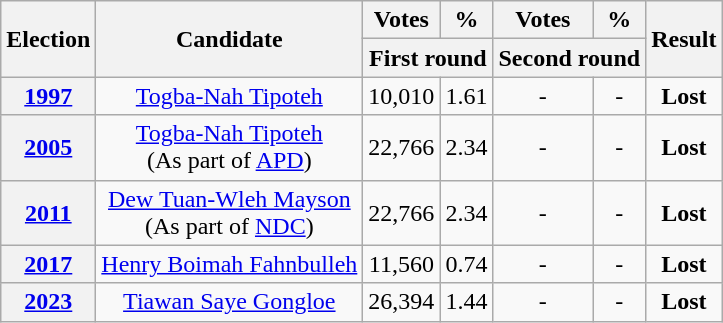<table class=wikitable style=text-align:center>
<tr>
<th rowspan="2">Election</th>
<th rowspan="2">Candidate</th>
<th>Votes</th>
<th>%</th>
<th>Votes</th>
<th>%</th>
<th rowspan="2">Result</th>
</tr>
<tr>
<th colspan="2">First round</th>
<th colspan="2">Second round</th>
</tr>
<tr>
<th><a href='#'>1997</a></th>
<td><a href='#'>Togba-Nah Tipoteh</a></td>
<td>10,010</td>
<td>1.61</td>
<td>-</td>
<td>-</td>
<td><strong>Lost</strong> </td>
</tr>
<tr>
<th><a href='#'>2005</a></th>
<td><a href='#'>Togba-Nah Tipoteh</a><br>(As part of <a href='#'>APD</a>)</td>
<td>22,766</td>
<td>2.34</td>
<td>-</td>
<td>-</td>
<td><strong>Lost</strong> </td>
</tr>
<tr>
<th><a href='#'>2011</a></th>
<td><a href='#'>Dew Tuan-Wleh Mayson</a><br>(As part of <a href='#'>NDC</a>)</td>
<td>22,766</td>
<td>2.34</td>
<td>-</td>
<td>-</td>
<td><strong>Lost</strong> </td>
</tr>
<tr>
<th><a href='#'>2017</a></th>
<td><a href='#'>Henry Boimah Fahnbulleh</a></td>
<td>11,560</td>
<td>0.74</td>
<td>-</td>
<td>-</td>
<td><strong>Lost</strong> </td>
</tr>
<tr>
<th><a href='#'>2023</a></th>
<td><a href='#'>Tiawan Saye Gongloe</a></td>
<td>26,394</td>
<td>1.44</td>
<td>-</td>
<td>-</td>
<td><strong>Lost</strong> </td>
</tr>
</table>
